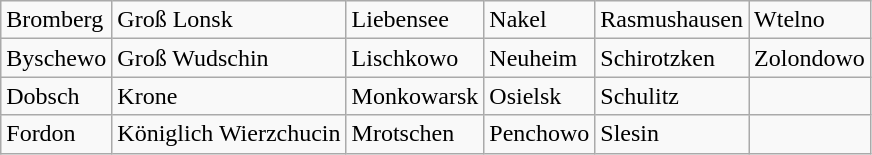<table class="wikitable">
<tr>
<td>Bromberg</td>
<td>Groß Lonsk</td>
<td>Liebensee</td>
<td>Nakel</td>
<td>Rasmushausen</td>
<td>Wtelno</td>
</tr>
<tr>
<td>Byschewo</td>
<td>Groß Wudschin</td>
<td>Lischkowo</td>
<td>Neuheim</td>
<td>Schirotzken</td>
<td>Zolondowo</td>
</tr>
<tr>
<td>Dobsch</td>
<td>Krone</td>
<td>Monkowarsk</td>
<td>Osielsk</td>
<td>Schulitz</td>
<td></td>
</tr>
<tr>
<td>Fordon</td>
<td>Königlich Wierzchucin</td>
<td>Mrotschen</td>
<td>Penchowo</td>
<td>Slesin</td>
<td></td>
</tr>
</table>
